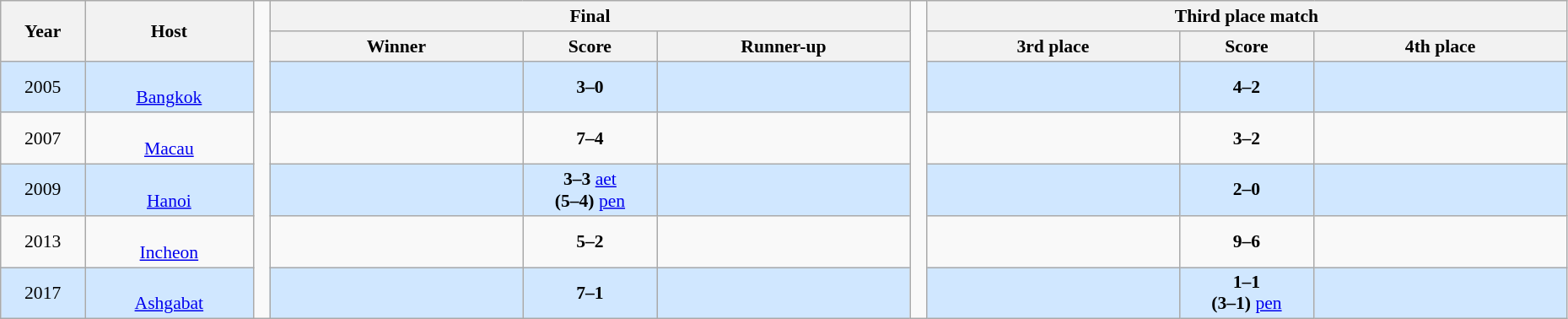<table class="wikitable" style="font-size:90%; width: 98%; text-align: center;">
<tr>
<th rowspan=2 width=5%>Year</th>
<th rowspan=2 width=10%>Host</th>
<td width=1% rowspan=7></td>
<th colspan=3>Final</th>
<td width=1% rowspan=7></td>
<th colspan=3>Third place match</th>
</tr>
<tr>
<th width=15%>Winner</th>
<th width=8%>Score</th>
<th width=15%>Runner-up</th>
<th width=15%>3rd place</th>
<th width=8%>Score</th>
<th width=15%>4th place</th>
</tr>
<tr bgcolor=#D0E7FF>
<td>2005<br></td>
<td><br><a href='#'>Bangkok</a></td>
<td></td>
<td><strong>3–0</strong></td>
<td></td>
<td></td>
<td><strong>4–2</strong></td>
<td></td>
</tr>
<tr>
<td>2007<br></td>
<td><br><a href='#'>Macau</a></td>
<td></td>
<td><strong>7–4</strong></td>
<td></td>
<td></td>
<td><strong>3–2</strong></td>
<td></td>
</tr>
<tr bgcolor=#D0E7FF>
<td>2009<br></td>
<td><br><a href='#'>Hanoi</a></td>
<td></td>
<td><strong>3–3</strong> <a href='#'>aet</a><br><strong>(5–4)</strong> <a href='#'>pen</a></td>
<td></td>
<td></td>
<td><strong>2–0</strong></td>
<td></td>
</tr>
<tr>
<td>2013<br></td>
<td><br><a href='#'>Incheon</a></td>
<td></td>
<td><strong>5–2</strong></td>
<td></td>
<td></td>
<td><strong>9–6</strong></td>
<td></td>
</tr>
<tr bgcolor=#D0E7FF>
<td>2017<br></td>
<td><br><a href='#'>Ashgabat</a></td>
<td></td>
<td><strong>7–1</strong></td>
<td></td>
<td></td>
<td><strong>1–1</strong><br><strong>(3–1)</strong> <a href='#'>pen</a></td>
<td></td>
</tr>
</table>
